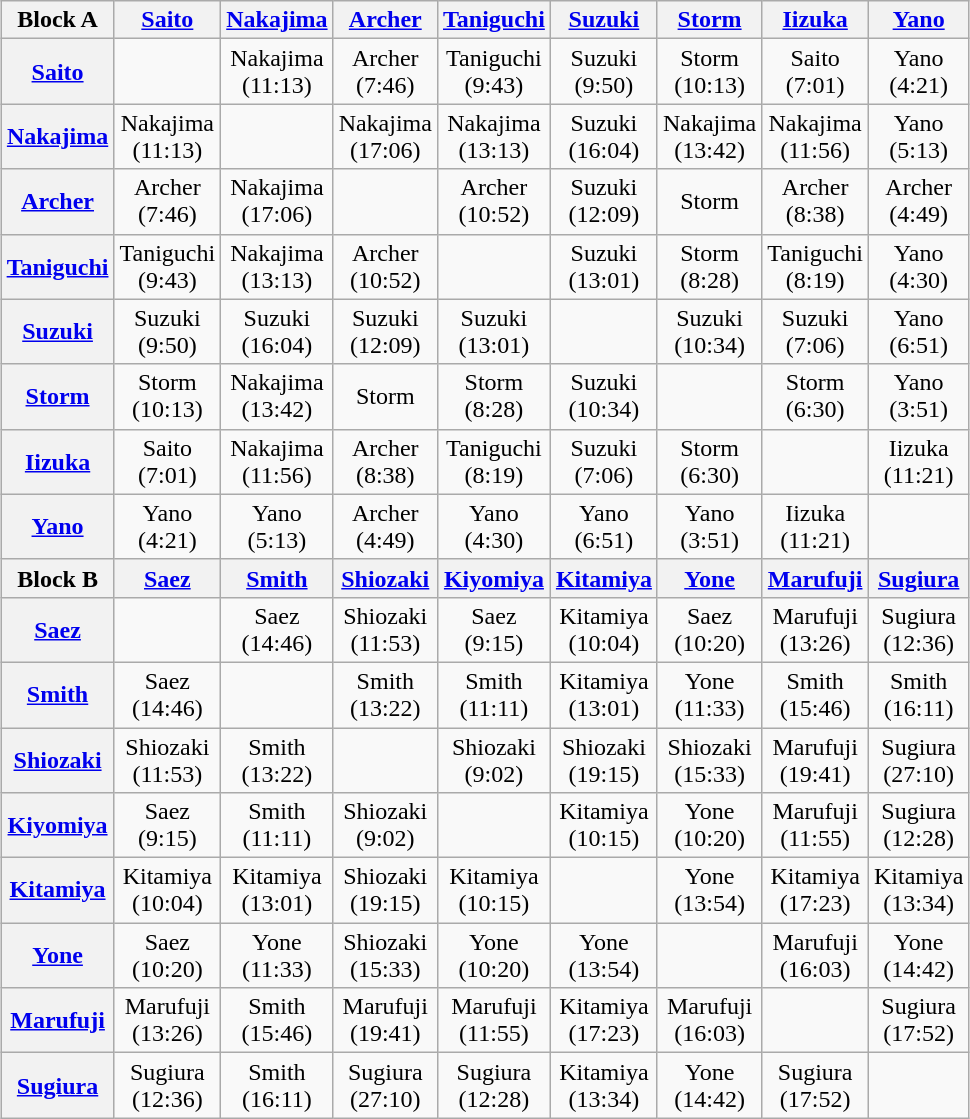<table class="wikitable" style="margin: 1em auto 1em auto;text-align:center">
<tr>
<th>Block A</th>
<th><a href='#'>Saito</a></th>
<th><a href='#'>Nakajima</a></th>
<th><a href='#'>Archer</a></th>
<th><a href='#'>Taniguchi</a></th>
<th><a href='#'>Suzuki</a></th>
<th><a href='#'>Storm</a></th>
<th><a href='#'>Iizuka</a></th>
<th><a href='#'>Yano</a></th>
</tr>
<tr>
<th><a href='#'>Saito</a></th>
<td></td>
<td>Nakajima<br>(11:13)</td>
<td>Archer<br>(7:46)</td>
<td>Taniguchi<br>(9:43)</td>
<td>Suzuki<br>(9:50)</td>
<td>Storm<br>(10:13)</td>
<td>Saito<br>(7:01)</td>
<td>Yano<br>(4:21)</td>
</tr>
<tr>
<th><a href='#'>Nakajima</a></th>
<td>Nakajima<br>(11:13)</td>
<td></td>
<td>Nakajima<br>(17:06)</td>
<td>Nakajima<br>(13:13)</td>
<td>Suzuki<br>(16:04)</td>
<td>Nakajima<br>(13:42)</td>
<td>Nakajima<br>(11:56)</td>
<td>Yano<br>(5:13)</td>
</tr>
<tr>
<th><a href='#'>Archer</a></th>
<td>Archer<br>(7:46)</td>
<td>Nakajima<br>(17:06)</td>
<td></td>
<td>Archer<br>(10:52)</td>
<td>Suzuki<br>(12:09)</td>
<td>Storm</td>
<td>Archer<br>(8:38)</td>
<td>Archer<br>(4:49)</td>
</tr>
<tr>
<th><a href='#'>Taniguchi</a></th>
<td>Taniguchi<br>(9:43)</td>
<td>Nakajima<br>(13:13)</td>
<td>Archer<br>(10:52)</td>
<td></td>
<td>Suzuki<br>(13:01)</td>
<td>Storm<br>(8:28)</td>
<td>Taniguchi<br>(8:19)</td>
<td>Yano<br>(4:30)</td>
</tr>
<tr>
<th><a href='#'>Suzuki</a></th>
<td>Suzuki<br>(9:50)</td>
<td>Suzuki<br>(16:04)</td>
<td>Suzuki<br>(12:09)</td>
<td>Suzuki<br>(13:01)</td>
<td></td>
<td>Suzuki<br>(10:34)</td>
<td>Suzuki<br>(7:06)</td>
<td>Yano<br>(6:51)</td>
</tr>
<tr>
<th><a href='#'>Storm</a></th>
<td>Storm<br>(10:13)</td>
<td>Nakajima<br>(13:42)</td>
<td>Storm</td>
<td>Storm<br>(8:28)</td>
<td>Suzuki<br>(10:34)</td>
<td></td>
<td>Storm<br>(6:30)</td>
<td>Yano<br>(3:51)</td>
</tr>
<tr>
<th><a href='#'>Iizuka</a></th>
<td>Saito<br>(7:01)</td>
<td>Nakajima<br>(11:56)</td>
<td>Archer<br>(8:38)</td>
<td>Taniguchi<br>(8:19)</td>
<td>Suzuki<br>(7:06)</td>
<td>Storm<br>(6:30)</td>
<td></td>
<td>Iizuka<br>(11:21)</td>
</tr>
<tr>
<th><a href='#'>Yano</a></th>
<td>Yano<br>(4:21)</td>
<td>Yano<br>(5:13)</td>
<td>Archer<br>(4:49)</td>
<td>Yano<br>(4:30)</td>
<td>Yano<br>(6:51)</td>
<td>Yano<br>(3:51)</td>
<td>Iizuka<br>(11:21)</td>
<td></td>
</tr>
<tr>
<th>Block B</th>
<th><a href='#'>Saez</a></th>
<th><a href='#'>Smith</a></th>
<th><a href='#'>Shiozaki</a></th>
<th><a href='#'>Kiyomiya</a></th>
<th><a href='#'>Kitamiya</a></th>
<th><a href='#'>Yone</a></th>
<th><a href='#'>Marufuji</a></th>
<th><a href='#'>Sugiura</a></th>
</tr>
<tr>
<th><a href='#'>Saez</a></th>
<td></td>
<td>Saez<br>(14:46)</td>
<td>Shiozaki<br>(11:53)</td>
<td>Saez<br>(9:15)</td>
<td>Kitamiya<br>(10:04)</td>
<td>Saez<br>(10:20)</td>
<td>Marufuji<br>(13:26)</td>
<td>Sugiura<br>(12:36)</td>
</tr>
<tr>
<th><a href='#'>Smith</a></th>
<td>Saez<br>(14:46)</td>
<td></td>
<td>Smith<br>(13:22)</td>
<td>Smith<br>(11:11)</td>
<td>Kitamiya<br>(13:01)</td>
<td>Yone<br>(11:33)</td>
<td>Smith<br>(15:46)</td>
<td>Smith<br>(16:11)</td>
</tr>
<tr>
<th><a href='#'>Shiozaki</a></th>
<td>Shiozaki<br>(11:53)</td>
<td>Smith<br>(13:22)</td>
<td></td>
<td>Shiozaki<br>(9:02)</td>
<td>Shiozaki<br>(19:15)</td>
<td>Shiozaki<br>(15:33)</td>
<td>Marufuji<br>(19:41)</td>
<td>Sugiura<br>(27:10)</td>
</tr>
<tr>
<th><a href='#'>Kiyomiya</a></th>
<td>Saez<br>(9:15)</td>
<td>Smith<br>(11:11)</td>
<td>Shiozaki<br>(9:02)</td>
<td></td>
<td>Kitamiya<br>(10:15)</td>
<td>Yone<br>(10:20)</td>
<td>Marufuji<br>(11:55)</td>
<td>Sugiura<br>(12:28)</td>
</tr>
<tr>
<th><a href='#'>Kitamiya</a></th>
<td>Kitamiya<br>(10:04)</td>
<td>Kitamiya<br>(13:01)</td>
<td>Shiozaki<br>(19:15)</td>
<td>Kitamiya<br>(10:15)</td>
<td></td>
<td>Yone<br>(13:54)</td>
<td>Kitamiya<br>(17:23)</td>
<td>Kitamiya<br>(13:34)</td>
</tr>
<tr>
<th><a href='#'>Yone</a></th>
<td>Saez<br>(10:20)</td>
<td>Yone<br>(11:33)</td>
<td>Shiozaki<br>(15:33)</td>
<td>Yone<br>(10:20)</td>
<td>Yone<br>(13:54)</td>
<td></td>
<td>Marufuji<br>(16:03)</td>
<td>Yone<br>(14:42)</td>
</tr>
<tr>
<th><a href='#'>Marufuji</a></th>
<td>Marufuji<br>(13:26)</td>
<td>Smith<br>(15:46)</td>
<td>Marufuji<br>(19:41)</td>
<td>Marufuji<br>(11:55)</td>
<td>Kitamiya<br>(17:23)</td>
<td>Marufuji<br>(16:03)</td>
<td></td>
<td>Sugiura<br>(17:52)</td>
</tr>
<tr>
<th><a href='#'>Sugiura</a></th>
<td>Sugiura<br>(12:36)</td>
<td>Smith<br>(16:11)</td>
<td>Sugiura<br>(27:10)</td>
<td>Sugiura<br>(12:28)</td>
<td>Kitamiya<br>(13:34)</td>
<td>Yone<br>(14:42)</td>
<td>Sugiura<br>(17:52)</td>
<td></td>
</tr>
</table>
